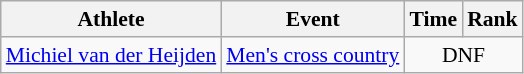<table class="wikitable" style="font-size:90%">
<tr>
<th>Athlete</th>
<th>Event</th>
<th>Time</th>
<th>Rank</th>
</tr>
<tr align=center>
<td align=left><a href='#'>Michiel van der Heijden</a></td>
<td align=left><a href='#'>Men's cross country</a></td>
<td colspan=2>DNF</td>
</tr>
</table>
